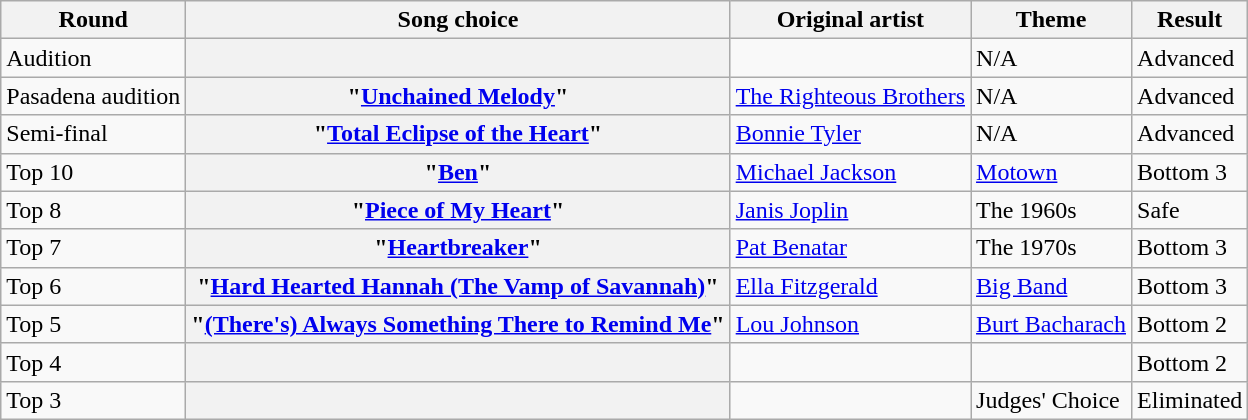<table class="wikitable plainrowheaders">
<tr>
<th scope="col">Round</th>
<th scope="col">Song choice</th>
<th scope="col">Original artist</th>
<th scope="col">Theme</th>
<th scope="col">Result</th>
</tr>
<tr>
<td>Audition</td>
<th scope="row"></th>
<td></td>
<td>N/A</td>
<td>Advanced</td>
</tr>
<tr>
<td>Pasadena audition</td>
<th scope="row">"<a href='#'>Unchained Melody</a>"</th>
<td><a href='#'>The Righteous Brothers</a></td>
<td>N/A</td>
<td>Advanced</td>
</tr>
<tr>
<td>Semi-final</td>
<th scope="row">"<a href='#'>Total Eclipse of the Heart</a>"</th>
<td><a href='#'>Bonnie Tyler</a></td>
<td>N/A</td>
<td>Advanced</td>
</tr>
<tr>
<td>Top 10</td>
<th scope="row">"<a href='#'>Ben</a>"</th>
<td><a href='#'>Michael Jackson</a></td>
<td><a href='#'>Motown</a></td>
<td>Bottom 3</td>
</tr>
<tr>
<td>Top 8</td>
<th scope="row">"<a href='#'>Piece of My Heart</a>"</th>
<td><a href='#'>Janis Joplin</a></td>
<td>The 1960s</td>
<td>Safe</td>
</tr>
<tr>
<td>Top 7</td>
<th scope="row">"<a href='#'>Heartbreaker</a>"</th>
<td><a href='#'>Pat Benatar</a></td>
<td>The 1970s</td>
<td>Bottom 3</td>
</tr>
<tr>
<td>Top 6</td>
<th scope="row">"<a href='#'>Hard Hearted Hannah (The Vamp of Savannah)</a>"</th>
<td><a href='#'>Ella Fitzgerald</a></td>
<td><a href='#'>Big Band</a></td>
<td>Bottom 3</td>
</tr>
<tr>
<td>Top 5</td>
<th scope="row">"<a href='#'>(There's) Always Something There to Remind Me</a>"</th>
<td><a href='#'>Lou Johnson</a></td>
<td><a href='#'>Burt Bacharach</a></td>
<td>Bottom 2</td>
</tr>
<tr>
<td>Top 4</td>
<th scope="row"></th>
<td></td>
<td></td>
<td>Bottom 2</td>
</tr>
<tr>
<td>Top 3</td>
<th scope="row"></th>
<td></td>
<td>Judges' Choice</td>
<td>Eliminated</td>
</tr>
</table>
